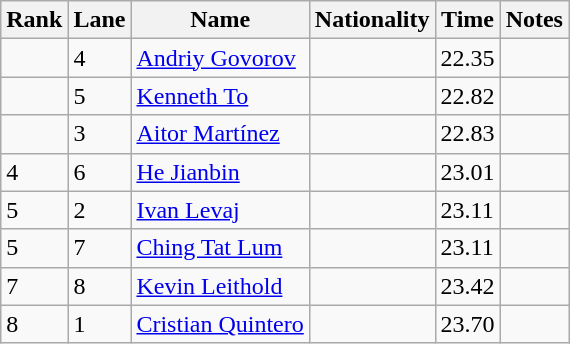<table class="wikitable">
<tr>
<th>Rank</th>
<th>Lane</th>
<th>Name</th>
<th>Nationality</th>
<th>Time</th>
<th>Notes</th>
</tr>
<tr>
<td></td>
<td>4</td>
<td><a href='#'>Andriy Govorov</a></td>
<td></td>
<td>22.35</td>
<td></td>
</tr>
<tr>
<td></td>
<td>5</td>
<td><a href='#'>Kenneth To</a></td>
<td></td>
<td>22.82</td>
<td></td>
</tr>
<tr>
<td></td>
<td>3</td>
<td><a href='#'>Aitor Martínez</a></td>
<td></td>
<td>22.83</td>
<td></td>
</tr>
<tr>
<td>4</td>
<td>6</td>
<td><a href='#'>He Jianbin</a></td>
<td></td>
<td>23.01</td>
<td></td>
</tr>
<tr>
<td>5</td>
<td>2</td>
<td><a href='#'>Ivan Levaj</a></td>
<td></td>
<td>23.11</td>
<td></td>
</tr>
<tr>
<td>5</td>
<td>7</td>
<td><a href='#'>Ching Tat Lum</a></td>
<td></td>
<td>23.11</td>
<td></td>
</tr>
<tr>
<td>7</td>
<td>8</td>
<td><a href='#'>Kevin Leithold</a></td>
<td></td>
<td>23.42</td>
<td></td>
</tr>
<tr>
<td>8</td>
<td>1</td>
<td><a href='#'>Cristian Quintero</a></td>
<td></td>
<td>23.70</td>
<td></td>
</tr>
</table>
